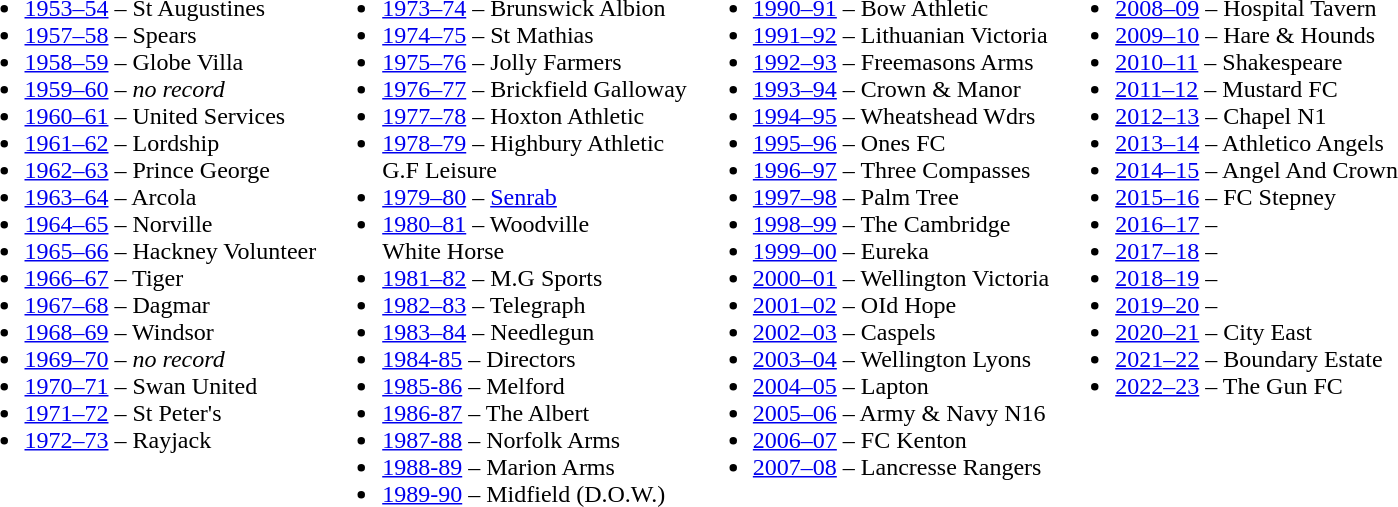<table>
<tr ---- Style="vertical-align:top">
<td><br><ul><li><a href='#'>1953–54</a> – St Augustines</li><li><a href='#'>1957–58</a> – Spears</li><li><a href='#'>1958–59</a> – Globe Villa</li><li><a href='#'>1959–60</a> – <em>no record</em></li><li><a href='#'>1960–61</a> – United Services</li><li><a href='#'>1961–62</a> – Lordship</li><li><a href='#'>1962–63</a> – Prince George</li><li><a href='#'>1963–64</a> – Arcola</li><li><a href='#'>1964–65</a> – Norville</li><li><a href='#'>1965–66</a> – Hackney Volunteer</li><li><a href='#'>1966–67</a> – Tiger</li><li><a href='#'>1967–68</a> – Dagmar</li><li><a href='#'>1968–69</a> – Windsor</li><li><a href='#'>1969–70</a> – <em>no record</em></li><li><a href='#'>1970–71</a> – Swan United</li><li><a href='#'>1971–72</a> – St Peter's</li><li><a href='#'>1972–73</a> – Rayjack</li></ul></td>
<td><br><ul><li><a href='#'>1973–74</a> – Brunswick Albion</li><li><a href='#'>1974–75</a> – St Mathias</li><li><a href='#'>1975–76</a> – Jolly Farmers</li><li><a href='#'>1976–77</a> – Brickfield Galloway</li><li><a href='#'>1977–78</a> – Hoxton Athletic</li><li><a href='#'>1978–79</a> – Highbury Athletic<br>G.F Leisure</li><li><a href='#'>1979–80</a> – <a href='#'>Senrab</a></li><li><a href='#'>1980–81</a> – Woodville <br>White Horse</li><li><a href='#'>1981–82</a> – M.G Sports</li><li><a href='#'>1982–83</a> – Telegraph</li><li><a href='#'>1983–84</a> – Needlegun</li><li><a href='#'>1984-85</a> – Directors</li><li><a href='#'>1985-86</a> – Melford</li><li><a href='#'>1986-87</a> – The Albert</li><li><a href='#'>1987-88</a> – Norfolk Arms</li><li><a href='#'>1988-89</a> – Marion Arms</li><li><a href='#'>1989-90</a> – Midfield (D.O.W.)</li></ul></td>
<td><br><ul><li><a href='#'>1990–91</a> – Bow Athletic</li><li><a href='#'>1991–92</a> – Lithuanian Victoria</li><li><a href='#'>1992–93</a> – Freemasons Arms</li><li><a href='#'>1993–94</a> – Crown & Manor</li><li><a href='#'>1994–95</a> – Wheatshead Wdrs</li><li><a href='#'>1995–96</a> – Ones FC</li><li><a href='#'>1996–97</a> – Three Compasses</li><li><a href='#'>1997–98</a> – Palm Tree</li><li><a href='#'>1998–99</a> – The Cambridge</li><li><a href='#'>1999–00</a> – Eureka</li><li><a href='#'>2000–01</a> – Wellington Victoria</li><li><a href='#'>2001–02</a> –  OId Hope</li><li><a href='#'>2002–03</a> – Caspels</li><li><a href='#'>2003–04</a> –  Wellington Lyons</li><li><a href='#'>2004–05</a> –  Lapton</li><li><a href='#'>2005–06</a> – Army & Navy N16</li><li><a href='#'>2006–07</a> – FC Kenton</li><li><a href='#'>2007–08</a> – Lancresse Rangers</li></ul></td>
<td><br><ul><li><a href='#'>2008–09</a> – Hospital Tavern</li><li><a href='#'>2009–10</a> – Hare & Hounds</li><li><a href='#'>2010–11</a> – Shakespeare</li><li><a href='#'>2011–12</a> –  Mustard FC</li><li><a href='#'>2012–13</a> –  Chapel N1</li><li><a href='#'>2013–14</a> – Athletico Angels</li><li><a href='#'>2014–15</a> –  Angel And Crown</li><li><a href='#'>2015–16</a> – FC Stepney</li><li><a href='#'>2016–17</a> –</li><li><a href='#'>2017–18</a> –</li><li><a href='#'>2018–19</a> –</li><li><a href='#'>2019–20</a> –</li><li><a href='#'>2020–21</a> – City East </li><li><a href='#'>2021–22</a> – Boundary Estate </li><li><a href='#'>2022–23</a> – The Gun FC  </li></ul></td>
</tr>
</table>
